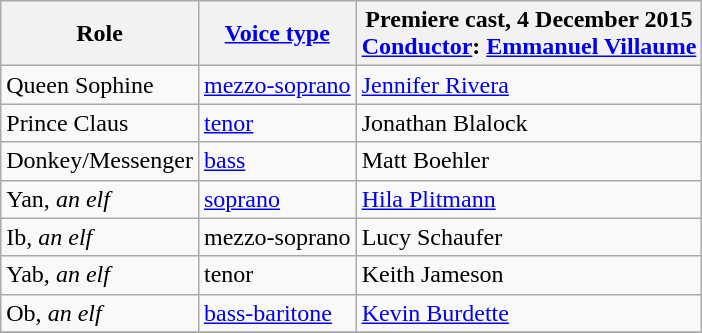<table class="wikitable">
<tr>
<th>Role</th>
<th><a href='#'>Voice type</a></th>
<th>Premiere cast, 4 December 2015<br><a href='#'>Conductor</a>: <a href='#'>Emmanuel Villaume</a></th>
</tr>
<tr>
<td>Queen Sophine</td>
<td><a href='#'>mezzo-soprano</a></td>
<td><a href='#'>Jennifer Rivera</a></td>
</tr>
<tr>
<td>Prince Claus</td>
<td><a href='#'>tenor</a></td>
<td>Jonathan Blalock</td>
</tr>
<tr>
<td>Donkey/Messenger</td>
<td><a href='#'>bass</a></td>
<td>Matt Boehler</td>
</tr>
<tr>
<td>Yan, <em>an elf</em></td>
<td><a href='#'>soprano</a></td>
<td><a href='#'>Hila Plitmann</a></td>
</tr>
<tr>
<td>Ib, <em>an elf</em></td>
<td>mezzo-soprano</td>
<td>Lucy Schaufer</td>
</tr>
<tr>
<td>Yab, <em>an elf</em></td>
<td>tenor</td>
<td>Keith Jameson</td>
</tr>
<tr>
<td>Ob, <em>an elf</em></td>
<td><a href='#'>bass-baritone</a></td>
<td><a href='#'>Kevin Burdette</a></td>
</tr>
<tr>
</tr>
</table>
